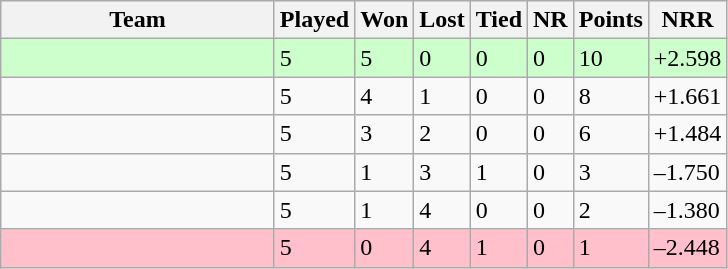<table class="wikitable">
<tr>
<th width=175>Team</th>
<th>Played</th>
<th>Won</th>
<th>Lost</th>
<th>Tied</th>
<th>NR</th>
<th>Points</th>
<th>NRR</th>
</tr>
<tr style="background:#ccffcc">
<td></td>
<td>5</td>
<td>5</td>
<td>0</td>
<td>0</td>
<td>0</td>
<td>10</td>
<td>+2.598</td>
</tr>
<tr>
<td></td>
<td>5</td>
<td>4</td>
<td>1</td>
<td>0</td>
<td>0</td>
<td>8</td>
<td>+1.661</td>
</tr>
<tr>
<td></td>
<td>5</td>
<td>3</td>
<td>2</td>
<td>0</td>
<td>0</td>
<td>6</td>
<td>+1.484</td>
</tr>
<tr>
<td></td>
<td>5</td>
<td>1</td>
<td>3</td>
<td>1</td>
<td>0</td>
<td>3</td>
<td>–1.750</td>
</tr>
<tr>
<td></td>
<td>5</td>
<td>1</td>
<td>4</td>
<td>0</td>
<td>0</td>
<td>2</td>
<td>–1.380</td>
</tr>
<tr style="background:pink">
<td></td>
<td>5</td>
<td>0</td>
<td>4</td>
<td>1</td>
<td>0</td>
<td>1</td>
<td>–2.448</td>
</tr>
</table>
